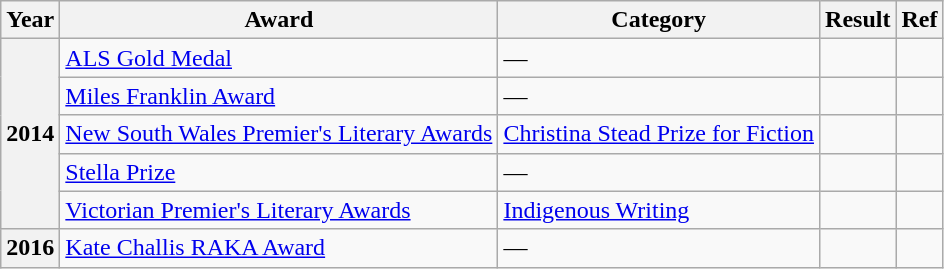<table class="wikitable sortable">
<tr>
<th>Year</th>
<th>Award</th>
<th>Category</th>
<th>Result</th>
<th>Ref</th>
</tr>
<tr>
<th rowspan="5">2014</th>
<td><a href='#'>ALS Gold Medal</a></td>
<td>—</td>
<td></td>
<td></td>
</tr>
<tr>
<td><a href='#'>Miles Franklin Award</a></td>
<td>—</td>
<td></td>
<td></td>
</tr>
<tr>
<td><a href='#'>New South Wales Premier's Literary Awards</a></td>
<td><a href='#'>Christina Stead Prize for Fiction</a></td>
<td></td>
<td></td>
</tr>
<tr>
<td><a href='#'>Stella Prize</a></td>
<td>—</td>
<td></td>
<td></td>
</tr>
<tr>
<td><a href='#'>Victorian Premier's Literary Awards</a></td>
<td><a href='#'>Indigenous Writing</a></td>
<td></td>
<td></td>
</tr>
<tr>
<th>2016</th>
<td><a href='#'>Kate Challis RAKA Award</a></td>
<td>—</td>
<td></td>
<td></td>
</tr>
</table>
